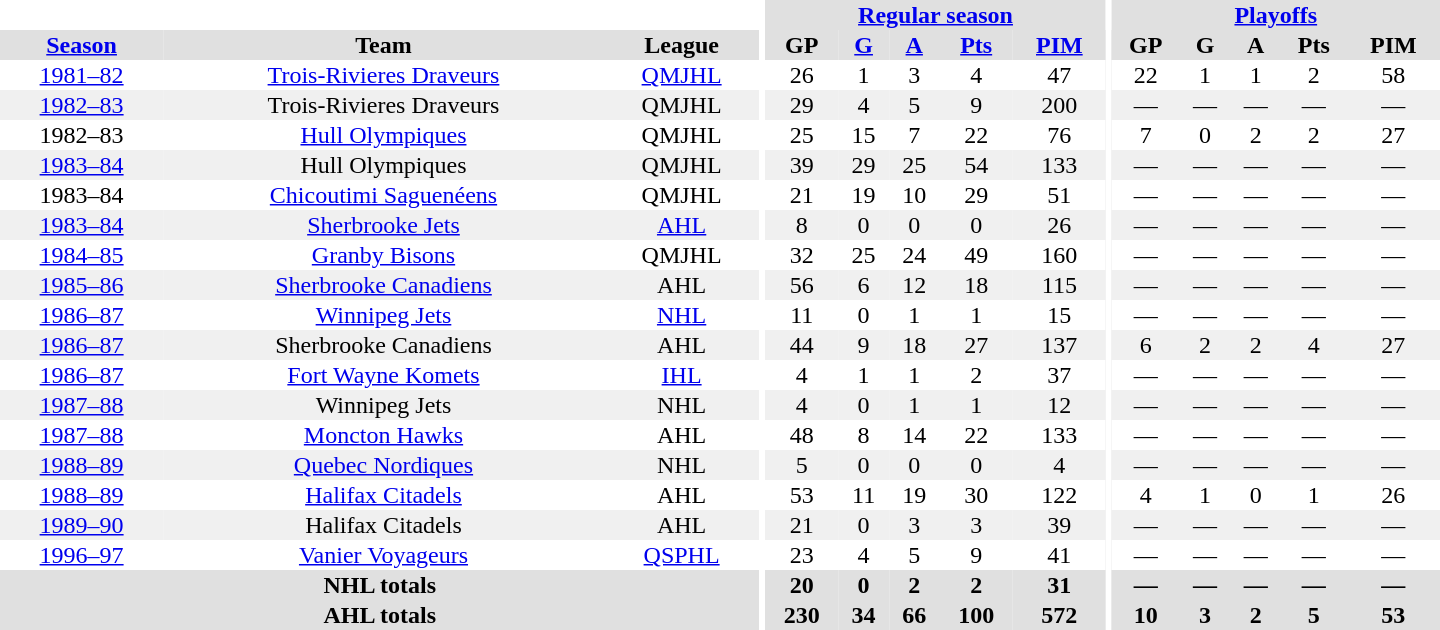<table border="0" cellpadding="1" cellspacing="0" style="text-align:center; width:60em">
<tr bgcolor="#e0e0e0">
<th colspan="3" bgcolor="#ffffff"></th>
<th rowspan="100" bgcolor="#ffffff"></th>
<th colspan="5"><a href='#'>Regular season</a></th>
<th rowspan="100" bgcolor="#ffffff"></th>
<th colspan="5"><a href='#'>Playoffs</a></th>
</tr>
<tr bgcolor="#e0e0e0">
<th><a href='#'>Season</a></th>
<th>Team</th>
<th>League</th>
<th>GP</th>
<th><a href='#'>G</a></th>
<th><a href='#'>A</a></th>
<th><a href='#'>Pts</a></th>
<th><a href='#'>PIM</a></th>
<th>GP</th>
<th>G</th>
<th>A</th>
<th>Pts</th>
<th>PIM</th>
</tr>
<tr>
<td><a href='#'>1981–82</a></td>
<td><a href='#'>Trois-Rivieres Draveurs</a></td>
<td><a href='#'>QMJHL</a></td>
<td>26</td>
<td>1</td>
<td>3</td>
<td>4</td>
<td>47</td>
<td>22</td>
<td>1</td>
<td>1</td>
<td>2</td>
<td>58</td>
</tr>
<tr bgcolor="#f0f0f0">
<td><a href='#'>1982–83</a></td>
<td>Trois-Rivieres Draveurs</td>
<td>QMJHL</td>
<td>29</td>
<td>4</td>
<td>5</td>
<td>9</td>
<td>200</td>
<td>—</td>
<td>—</td>
<td>—</td>
<td>—</td>
<td>—</td>
</tr>
<tr>
<td>1982–83</td>
<td><a href='#'>Hull Olympiques</a></td>
<td>QMJHL</td>
<td>25</td>
<td>15</td>
<td>7</td>
<td>22</td>
<td>76</td>
<td>7</td>
<td>0</td>
<td>2</td>
<td>2</td>
<td>27</td>
</tr>
<tr bgcolor="#f0f0f0">
<td><a href='#'>1983–84</a></td>
<td>Hull Olympiques</td>
<td>QMJHL</td>
<td>39</td>
<td>29</td>
<td>25</td>
<td>54</td>
<td>133</td>
<td>—</td>
<td>—</td>
<td>—</td>
<td>—</td>
<td>—</td>
</tr>
<tr>
<td>1983–84</td>
<td><a href='#'>Chicoutimi Saguenéens</a></td>
<td>QMJHL</td>
<td>21</td>
<td>19</td>
<td>10</td>
<td>29</td>
<td>51</td>
<td>—</td>
<td>—</td>
<td>—</td>
<td>—</td>
<td>—</td>
</tr>
<tr bgcolor="#f0f0f0">
<td><a href='#'>1983–84</a></td>
<td><a href='#'>Sherbrooke Jets</a></td>
<td><a href='#'>AHL</a></td>
<td>8</td>
<td>0</td>
<td>0</td>
<td>0</td>
<td>26</td>
<td>—</td>
<td>—</td>
<td>—</td>
<td>—</td>
<td>—</td>
</tr>
<tr>
<td><a href='#'>1984–85</a></td>
<td><a href='#'>Granby Bisons</a></td>
<td>QMJHL</td>
<td>32</td>
<td>25</td>
<td>24</td>
<td>49</td>
<td>160</td>
<td>—</td>
<td>—</td>
<td>—</td>
<td>—</td>
<td>—</td>
</tr>
<tr bgcolor="#f0f0f0">
<td><a href='#'>1985–86</a></td>
<td><a href='#'>Sherbrooke Canadiens</a></td>
<td>AHL</td>
<td>56</td>
<td>6</td>
<td>12</td>
<td>18</td>
<td>115</td>
<td>—</td>
<td>—</td>
<td>—</td>
<td>—</td>
<td>—</td>
</tr>
<tr>
<td><a href='#'>1986–87</a></td>
<td><a href='#'>Winnipeg Jets</a></td>
<td><a href='#'>NHL</a></td>
<td>11</td>
<td>0</td>
<td>1</td>
<td>1</td>
<td>15</td>
<td>—</td>
<td>—</td>
<td>—</td>
<td>—</td>
<td>—</td>
</tr>
<tr bgcolor="#f0f0f0">
<td><a href='#'>1986–87</a></td>
<td>Sherbrooke Canadiens</td>
<td>AHL</td>
<td>44</td>
<td>9</td>
<td>18</td>
<td>27</td>
<td>137</td>
<td>6</td>
<td>2</td>
<td>2</td>
<td>4</td>
<td>27</td>
</tr>
<tr>
<td><a href='#'>1986–87</a></td>
<td><a href='#'>Fort Wayne Komets</a></td>
<td><a href='#'>IHL</a></td>
<td>4</td>
<td>1</td>
<td>1</td>
<td>2</td>
<td>37</td>
<td>—</td>
<td>—</td>
<td>—</td>
<td>—</td>
<td>—</td>
</tr>
<tr bgcolor="#f0f0f0">
<td><a href='#'>1987–88</a></td>
<td>Winnipeg Jets</td>
<td>NHL</td>
<td>4</td>
<td>0</td>
<td>1</td>
<td>1</td>
<td>12</td>
<td>—</td>
<td>—</td>
<td>—</td>
<td>—</td>
<td>—</td>
</tr>
<tr>
<td><a href='#'>1987–88</a></td>
<td><a href='#'>Moncton Hawks</a></td>
<td>AHL</td>
<td>48</td>
<td>8</td>
<td>14</td>
<td>22</td>
<td>133</td>
<td>—</td>
<td>—</td>
<td>—</td>
<td>—</td>
<td>—</td>
</tr>
<tr bgcolor="#f0f0f0">
<td><a href='#'>1988–89</a></td>
<td><a href='#'>Quebec Nordiques</a></td>
<td>NHL</td>
<td>5</td>
<td>0</td>
<td>0</td>
<td>0</td>
<td>4</td>
<td>—</td>
<td>—</td>
<td>—</td>
<td>—</td>
<td>—</td>
</tr>
<tr>
<td><a href='#'>1988–89</a></td>
<td><a href='#'>Halifax Citadels</a></td>
<td>AHL</td>
<td>53</td>
<td>11</td>
<td>19</td>
<td>30</td>
<td>122</td>
<td>4</td>
<td>1</td>
<td>0</td>
<td>1</td>
<td>26</td>
</tr>
<tr bgcolor="#f0f0f0">
<td><a href='#'>1989–90</a></td>
<td>Halifax Citadels</td>
<td>AHL</td>
<td>21</td>
<td>0</td>
<td>3</td>
<td>3</td>
<td>39</td>
<td>—</td>
<td>—</td>
<td>—</td>
<td>—</td>
<td>—</td>
</tr>
<tr>
<td><a href='#'>1996–97</a></td>
<td><a href='#'>Vanier Voyageurs</a></td>
<td><a href='#'>QSPHL</a></td>
<td>23</td>
<td>4</td>
<td>5</td>
<td>9</td>
<td>41</td>
<td>—</td>
<td>—</td>
<td>—</td>
<td>—</td>
<td>—</td>
</tr>
<tr>
</tr>
<tr ALIGN="center" bgcolor="#e0e0e0">
<th colspan="3">NHL totals</th>
<th ALIGN="center">20</th>
<th ALIGN="center">0</th>
<th ALIGN="center">2</th>
<th ALIGN="center">2</th>
<th ALIGN="center">31</th>
<th ALIGN="center">—</th>
<th ALIGN="center">—</th>
<th ALIGN="center">—</th>
<th ALIGN="center">—</th>
<th ALIGN="center">—</th>
</tr>
<tr>
</tr>
<tr ALIGN="center" bgcolor="#e0e0e0">
<th colspan="3">AHL totals</th>
<th ALIGN="center">230</th>
<th ALIGN="center">34</th>
<th ALIGN="center">66</th>
<th ALIGN="center">100</th>
<th ALIGN="center">572</th>
<th ALIGN="center">10</th>
<th ALIGN="center">3</th>
<th ALIGN="center">2</th>
<th ALIGN="center">5</th>
<th ALIGN="center">53</th>
</tr>
</table>
